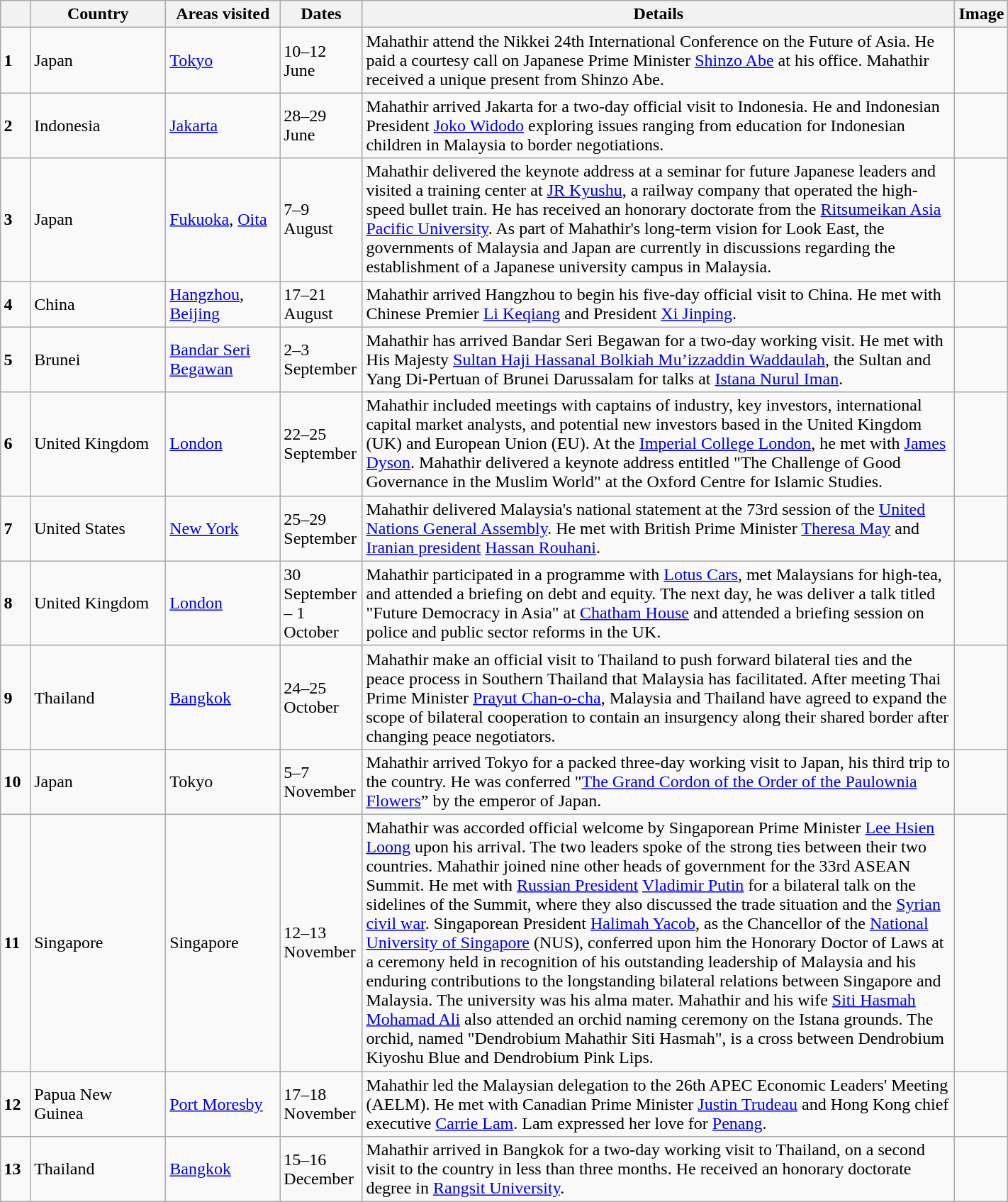<table class="wikitable sortable" style="margin: 1em auto 1em auto">
<tr>
<th style="width: 3%;"></th>
<th width=120>Country</th>
<th width=100>Areas visited</th>
<th width=70>Dates</th>
<th width=550>Details</th>
<th>Image</th>
</tr>
<tr>
<td><strong>1</strong></td>
<td>Japan</td>
<td><a href='#'>Tokyo</a></td>
<td>10–12 June</td>
<td> Mahathir attend the Nikkei 24th International Conference on the Future of Asia. He paid a courtesy call on Japanese Prime Minister <a href='#'>Shinzo Abe</a> at his office. Mahathir received a unique present from Shinzo Abe.</td>
<td></td>
</tr>
<tr>
<td><strong>2</strong></td>
<td>Indonesia</td>
<td><a href='#'>Jakarta</a></td>
<td>28–29 June</td>
<td> Mahathir arrived Jakarta for a two-day official visit to Indonesia. He and Indonesian President <a href='#'>Joko Widodo</a> exploring issues ranging from education for Indonesian children in Malaysia to border negotiations.</td>
<td></td>
</tr>
<tr>
<td><strong>3</strong></td>
<td>Japan</td>
<td><a href='#'>Fukuoka</a>, <a href='#'>Oita</a></td>
<td>7–9 August</td>
<td>Mahathir delivered the keynote address at a seminar for future Japanese leaders and visited a training center at <a href='#'>JR Kyushu</a>, a railway company that operated the high-speed bullet train. He has received an honorary doctorate from the <a href='#'>Ritsumeikan Asia Pacific University</a>. As part of Mahathir's long-term vision for Look East, the governments of Malaysia and Japan are currently in discussions regarding the establishment of a Japanese university campus in Malaysia.</td>
<td></td>
</tr>
<tr>
<td><strong>4</strong></td>
<td>China</td>
<td><a href='#'>Hangzhou</a>, <a href='#'>Beijing</a></td>
<td>17–21 August</td>
<td>Mahathir arrived Hangzhou to begin his five-day official visit to China. He met with Chinese Premier <a href='#'>Li Keqiang</a> and President <a href='#'>Xi Jinping</a>.</td>
<td></td>
</tr>
<tr>
<td><strong>5</strong></td>
<td>Brunei</td>
<td><a href='#'>Bandar Seri Begawan</a></td>
<td>2–3 September</td>
<td> Mahathir has arrived Bandar Seri Begawan for a two-day working visit. He met with His Majesty <a href='#'>Sultan Haji Hassanal Bolkiah Mu’izzaddin Waddaulah</a>, the Sultan and Yang Di-Pertuan of Brunei Darussalam for talks at <a href='#'>Istana Nurul Iman</a>.</td>
<td></td>
</tr>
<tr>
<td><strong>6</strong></td>
<td>United Kingdom</td>
<td><a href='#'>London</a></td>
<td>22–25 September</td>
<td>Mahathir included meetings with captains of industry, key investors, international capital market analysts, and potential new investors based in the United Kingdom (UK) and European Union (EU). At the <a href='#'>Imperial College London</a>, he met with <a href='#'>James Dyson</a>. Mahathir delivered a keynote address entitled "The Challenge of Good Governance in the Muslim World" at the Oxford Centre for Islamic Studies.</td>
<td></td>
</tr>
<tr>
<td><strong>7</strong></td>
<td>United States</td>
<td><a href='#'>New York</a></td>
<td>25–29 September</td>
<td> Mahathir delivered Malaysia's national statement at the 73rd session of the <a href='#'>United Nations General Assembly</a>. He met with British Prime Minister <a href='#'>Theresa May</a> and <a href='#'>Iranian president</a> <a href='#'>Hassan Rouhani</a>.</td>
<td></td>
</tr>
<tr>
<td><strong>8</strong></td>
<td>United Kingdom</td>
<td><a href='#'>London</a></td>
<td>30 September – 1 October</td>
<td>Mahathir participated in a programme with <a href='#'>Lotus Cars</a>, met Malaysians for high-tea, and attended a briefing on debt and equity. The next day, he was deliver a talk titled "Future Democracy in Asia" at <a href='#'>Chatham House</a> and attended a briefing session on police and public sector reforms in the UK.</td>
<td></td>
</tr>
<tr>
<td><strong>9</strong></td>
<td>Thailand</td>
<td><a href='#'>Bangkok</a></td>
<td>24–25 October</td>
<td> Mahathir make an official visit to Thailand to push forward bilateral ties and the peace process in Southern Thailand that Malaysia has facilitated. After meeting Thai Prime Minister <a href='#'>Prayut Chan-o-cha</a>, Malaysia and Thailand have agreed to expand the scope of bilateral cooperation to contain an insurgency along their shared border after changing peace negotiators.</td>
<td></td>
</tr>
<tr>
<td><strong>10</strong></td>
<td>Japan</td>
<td>Tokyo</td>
<td>5–7 November</td>
<td>Mahathir arrived Tokyo for a packed three-day working visit to Japan, his third trip to the country. He was conferred "<a href='#'>The Grand Cordon of the Order of the Paulownia Flowers</a>” by the emperor of Japan.</td>
<td></td>
</tr>
<tr>
<td><strong>11</strong></td>
<td>Singapore</td>
<td>Singapore</td>
<td>12–13 November</td>
<td>Mahathir was accorded official welcome by Singaporean Prime Minister <a href='#'>Lee Hsien Loong</a> upon his arrival. The two leaders spoke of the strong ties between their two countries. Mahathir joined nine other heads of government for the 33rd ASEAN Summit. He met with <a href='#'>Russian President</a> <a href='#'>Vladimir Putin</a> for a bilateral talk on the sidelines of the Summit, where they also discussed the trade situation and the <a href='#'>Syrian civil war</a>. Singaporean President <a href='#'>Halimah Yacob</a>, as the Chancellor of the <a href='#'>National University of Singapore</a> (NUS), conferred upon him the Honorary Doctor of Laws at a ceremony held in recognition of his outstanding leadership of Malaysia and his enduring contributions to the longstanding bilateral relations between Singapore and Malaysia. The university was his alma mater. Mahathir and his wife <a href='#'>Siti Hasmah Mohamad Ali</a> also attended an orchid naming ceremony on the Istana grounds. The orchid, named "Dendrobium Mahathir Siti Hasmah", is a cross between Dendrobium Kiyoshu Blue and Dendrobium Pink Lips.</td>
<td></td>
</tr>
<tr>
<td><strong>12</strong></td>
<td>Papua New Guinea</td>
<td><a href='#'>Port Moresby</a></td>
<td>17–18 November</td>
<td>Mahathir led the Malaysian delegation to the 26th APEC Economic Leaders' Meeting (AELM). He met with Canadian Prime Minister <a href='#'>Justin Trudeau</a> and Hong Kong chief executive <a href='#'>Carrie Lam</a>. Lam expressed her love for <a href='#'>Penang</a>.</td>
<td></td>
</tr>
<tr>
<td><strong>13</strong></td>
<td>Thailand</td>
<td><a href='#'>Bangkok</a></td>
<td>15–16 December</td>
<td>Mahathir arrived in Bangkok for a two-day working visit to Thailand, on a second visit to the country in less than three months. He received an honorary doctorate degree in <a href='#'>Rangsit University</a>.</td>
<td></td>
</tr>
</table>
